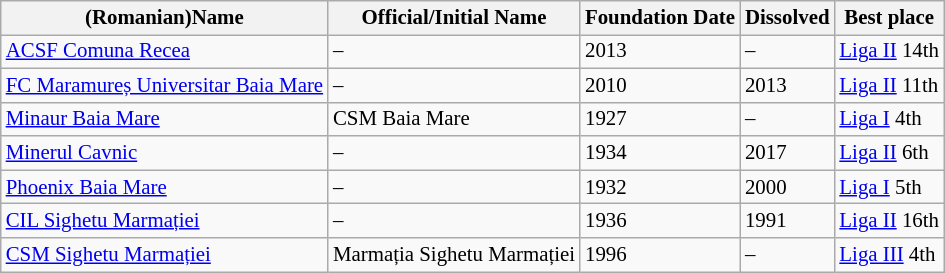<table class="wikitable sortable mw-collapsible" style=" font-size: 87%;">
<tr>
<th>(Romanian)Name</th>
<th>Official/Initial Name</th>
<th>Foundation Date</th>
<th>Dissolved</th>
<th>Best place</th>
</tr>
<tr>
<td><a href='#'>ACSF Comuna Recea</a></td>
<td>–</td>
<td>2013</td>
<td>–</td>
<td><a href='#'>Liga II</a> 14th</td>
</tr>
<tr>
<td><a href='#'>FC Maramureș Universitar Baia Mare</a></td>
<td>–</td>
<td>2010</td>
<td>2013</td>
<td><a href='#'>Liga II</a> 11th</td>
</tr>
<tr>
<td><a href='#'>Minaur Baia Mare</a></td>
<td>CSM Baia Mare</td>
<td>1927</td>
<td>–</td>
<td><a href='#'>Liga I</a> 4th</td>
</tr>
<tr>
<td><a href='#'>Minerul Cavnic</a></td>
<td>–</td>
<td>1934</td>
<td>2017</td>
<td><a href='#'>Liga II</a> 6th</td>
</tr>
<tr>
<td><a href='#'>Phoenix Baia Mare</a></td>
<td>–</td>
<td>1932</td>
<td>2000</td>
<td><a href='#'>Liga I</a> 5th</td>
</tr>
<tr>
<td><a href='#'>CIL Sighetu Marmației</a></td>
<td>–</td>
<td>1936</td>
<td>1991</td>
<td><a href='#'>Liga II</a> 16th</td>
</tr>
<tr>
<td><a href='#'>CSM Sighetu Marmației</a></td>
<td>Marmația Sighetu Marmației</td>
<td>1996</td>
<td>–</td>
<td><a href='#'>Liga III</a> 4th</td>
</tr>
</table>
